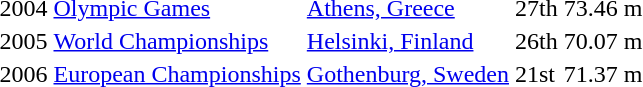<table>
<tr>
<td>2004</td>
<td><a href='#'>Olympic Games</a></td>
<td><a href='#'>Athens, Greece</a></td>
<td>27th</td>
<td>73.46 m</td>
</tr>
<tr>
<td>2005</td>
<td><a href='#'>World Championships</a></td>
<td><a href='#'>Helsinki, Finland</a></td>
<td>26th</td>
<td>70.07 m</td>
</tr>
<tr>
<td>2006</td>
<td><a href='#'>European Championships</a></td>
<td><a href='#'>Gothenburg, Sweden</a></td>
<td>21st</td>
<td>71.37 m</td>
</tr>
</table>
